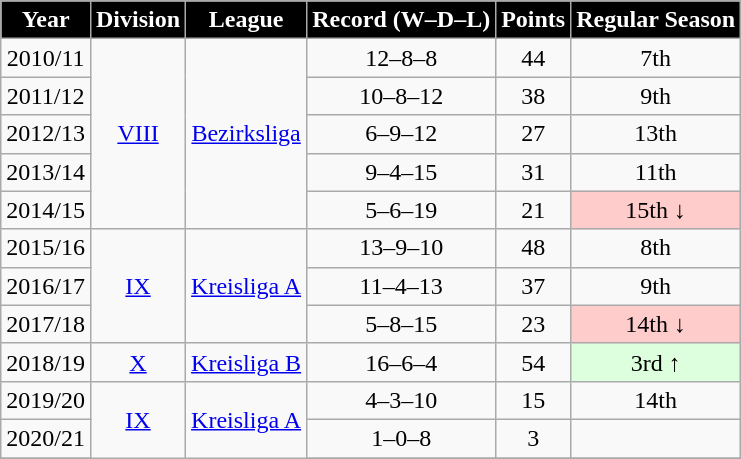<table class="wikitable" style="text-align:center;">
<tr>
<th style="background-color:black; color:white;" scope="col">Year</th>
<th style="background-color:black; color:white;" scope="col">Division</th>
<th style="background-color:black; color:white;" scope="col">League</th>
<th style="background-color:black; color:white;" scope="col">Record (W–D–L)</th>
<th style="background-color:black; color:white;" scope="col">Points</th>
<th style="background-color:black; color:white;" scope="col">Regular Season</th>
</tr>
<tr>
<td>2010/11</td>
<td rowspan=5><a href='#'>VIII</a></td>
<td rowspan=5><a href='#'>Bezirksliga</a></td>
<td>12–8–8</td>
<td>44</td>
<td>7th</td>
</tr>
<tr>
<td>2011/12</td>
<td>10–8–12</td>
<td>38</td>
<td>9th</td>
</tr>
<tr>
<td>2012/13</td>
<td>6–9–12</td>
<td>27</td>
<td>13th</td>
</tr>
<tr>
<td>2013/14</td>
<td>9–4–15</td>
<td>31</td>
<td>11th</td>
</tr>
<tr>
<td>2014/15</td>
<td>5–6–19</td>
<td>21</td>
<td style="background:#ffcccc">15th ↓</td>
</tr>
<tr>
<td>2015/16</td>
<td rowspan=3><a href='#'>IX</a></td>
<td rowspan=3><a href='#'>Kreisliga A</a></td>
<td>13–9–10</td>
<td>48</td>
<td>8th</td>
</tr>
<tr>
<td>2016/17</td>
<td>11–4–13</td>
<td>37</td>
<td>9th</td>
</tr>
<tr>
<td>2017/18</td>
<td>5–8–15</td>
<td>23</td>
<td style="background:#ffcccc">14th ↓</td>
</tr>
<tr>
<td>2018/19</td>
<td rowspan=1><a href='#'>X</a></td>
<td rowspan=1><a href='#'>Kreisliga B</a></td>
<td>16–6–4</td>
<td>54</td>
<td style="background:#ddffdd">3rd ↑</td>
</tr>
<tr>
<td>2019/20</td>
<td rowspan=4><a href='#'>IX</a></td>
<td rowspan=4><a href='#'>Kreisliga A</a></td>
<td>4–3–10</td>
<td>15</td>
<td>14th</td>
</tr>
<tr>
<td>2020/21</td>
<td>1–0–8</td>
<td>3</td>
<td></td>
</tr>
<tr>
</tr>
</table>
